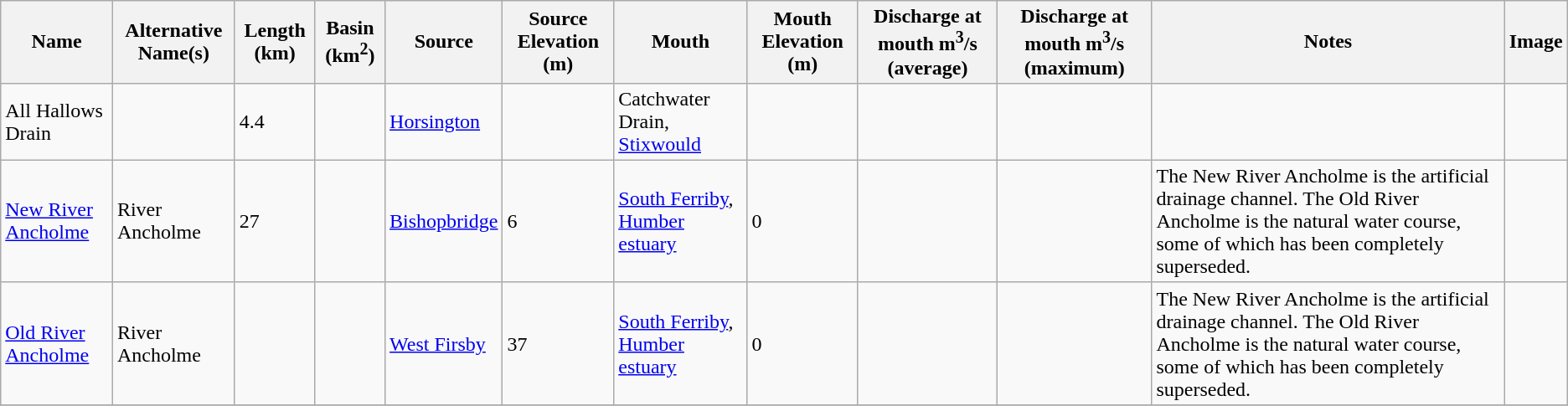<table class="wikitable sortable">
<tr>
<th>Name</th>
<th>Alternative Name(s)</th>
<th>Length (km)</th>
<th>Basin (km<sup>2</sup>)</th>
<th>Source</th>
<th>Source Elevation (m)</th>
<th>Mouth</th>
<th>Mouth Elevation (m)</th>
<th>Discharge at mouth m<sup>3</sup>/s (average)</th>
<th class="unsortable">Discharge at mouth m<sup>3</sup>/s (maximum)</th>
<th>Notes</th>
<th class="unsortable">Image</th>
</tr>
<tr>
<td>All Hallows Drain</td>
<td></td>
<td>4.4</td>
<td></td>
<td><a href='#'>Horsington</a></td>
<td></td>
<td>Catchwater Drain, <a href='#'>Stixwould</a></td>
<td></td>
<td></td>
<td></td>
<td></td>
<td></td>
</tr>
<tr>
<td><a href='#'>New River Ancholme</a></td>
<td>River Ancholme</td>
<td>27</td>
<td></td>
<td><a href='#'>Bishopbridge</a></td>
<td>6</td>
<td><a href='#'>South Ferriby</a>, <a href='#'>Humber estuary</a></td>
<td>0</td>
<td></td>
<td></td>
<td>The New River Ancholme is the artificial drainage channel. The Old River Ancholme is the natural water course, some of which has been completely superseded.</td>
<td></td>
</tr>
<tr>
<td><a href='#'>Old River Ancholme</a></td>
<td>River Ancholme</td>
<td></td>
<td></td>
<td><a href='#'>West Firsby</a></td>
<td>37</td>
<td><a href='#'>South Ferriby</a>, <a href='#'>Humber estuary</a></td>
<td>0</td>
<td></td>
<td></td>
<td>The New River Ancholme is the artificial drainage channel. The Old River Ancholme is the natural water course, some of which has been completely superseded.</td>
<td></td>
</tr>
<tr>
</tr>
</table>
